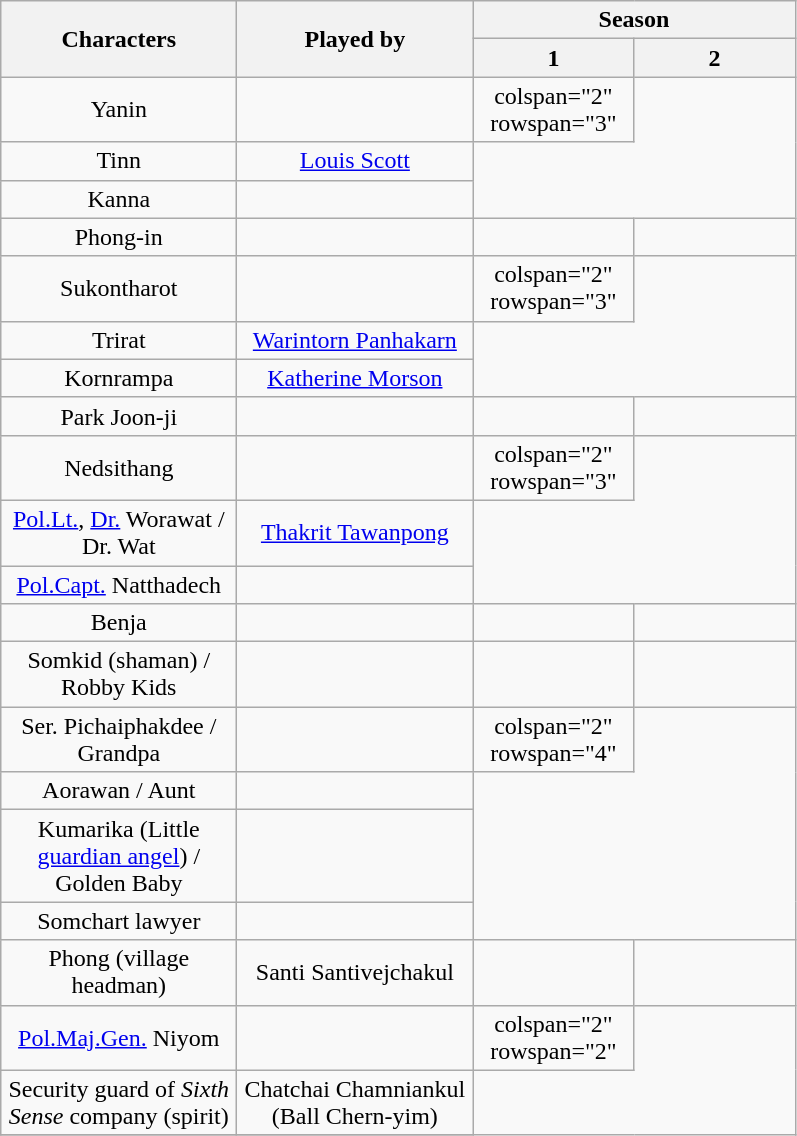<table class="wikitable" style="text-align:center">
<tr>
<th rowspan="2" scope="col" width="150px">Characters</th>
<th rowspan="2" scope="col" width="150px">Played by</th>
<th colspan="2" scope="col" width="200px">Season</th>
</tr>
<tr>
<th scope="col" width="100px">1</th>
<th scope="col" width="100px">2</th>
</tr>
<tr>
<td>Yanin</td>
<td></td>
<td>colspan="2" rowspan="3" </td>
</tr>
<tr>
<td>Tinn</td>
<td><a href='#'>Louis Scott</a></td>
</tr>
<tr>
<td>Kanna</td>
<td></td>
</tr>
<tr>
<td>Phong-in</td>
<td></td>
<td></td>
<td></td>
</tr>
<tr>
<td>Sukontharot</td>
<td></td>
<td>colspan="2" rowspan="3" </td>
</tr>
<tr>
<td>Trirat</td>
<td><a href='#'>Warintorn Panhakarn</a></td>
</tr>
<tr>
<td>Kornrampa</td>
<td><a href='#'>Katherine Morson</a></td>
</tr>
<tr>
<td>Park Joon-ji</td>
<td></td>
<td></td>
<td></td>
</tr>
<tr>
<td>Nedsithang</td>
<td></td>
<td>colspan="2" rowspan="3" </td>
</tr>
<tr>
<td><a href='#'>Pol.Lt.</a>, <a href='#'>Dr.</a> Worawat /<br> Dr. Wat</td>
<td><a href='#'>Thakrit Tawanpong</a></td>
</tr>
<tr>
<td><a href='#'>Pol.Capt.</a> Natthadech</td>
<td></td>
</tr>
<tr>
<td>Benja</td>
<td></td>
<td></td>
<td></td>
</tr>
<tr>
<td>Somkid (shaman) /<br>Robby Kids</td>
<td></td>
<td></td>
<td></td>
</tr>
<tr>
<td>Ser. Pichaiphakdee / Grandpa</td>
<td></td>
<td>colspan="2" rowspan="4" </td>
</tr>
<tr>
<td>Aorawan / Aunt</td>
<td></td>
</tr>
<tr>
<td>Kumarika (Little <a href='#'>guardian angel</a>) / Golden Baby</td>
<td></td>
</tr>
<tr>
<td>Somchart lawyer</td>
<td></td>
</tr>
<tr>
<td>Phong (village headman)</td>
<td>Santi Santivejchakul</td>
<td></td>
<td></td>
</tr>
<tr>
<td><a href='#'>Pol.Maj.Gen.</a> Niyom</td>
<td></td>
<td>colspan="2" rowspan="2" </td>
</tr>
<tr>
<td>Security guard of <em>Sixth Sense</em> company (spirit)</td>
<td>Chatchai Chamniankul<br>(Ball Chern-yim)</td>
</tr>
<tr>
</tr>
</table>
